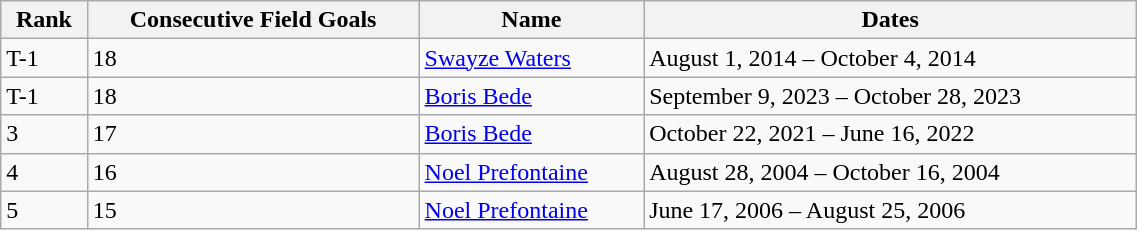<table class="wikitable" style="width:60%; text-align:left; border-collapse:collapse;">
<tr>
<th>Rank</th>
<th>Consecutive Field Goals</th>
<th>Name</th>
<th>Dates</th>
</tr>
<tr>
<td>T-1</td>
<td>18</td>
<td><a href='#'>Swayze Waters</a></td>
<td>August 1, 2014 – October 4, 2014</td>
</tr>
<tr>
<td>T-1</td>
<td>18</td>
<td><a href='#'>Boris Bede</a></td>
<td>September 9, 2023 – October 28, 2023</td>
</tr>
<tr>
<td>3</td>
<td>17</td>
<td><a href='#'>Boris Bede</a></td>
<td>October 22, 2021 – June 16, 2022</td>
</tr>
<tr>
<td>4</td>
<td>16</td>
<td><a href='#'>Noel Prefontaine</a></td>
<td>August 28, 2004 – October 16, 2004</td>
</tr>
<tr>
<td>5</td>
<td>15</td>
<td><a href='#'>Noel Prefontaine</a></td>
<td>June 17, 2006 – August 25, 2006</td>
</tr>
</table>
